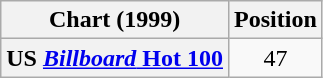<table class="wikitable plainrowheaders">
<tr>
<th>Chart (1999)</th>
<th>Position</th>
</tr>
<tr>
<th scope="row">US <a href='#'><em>Billboard</em> Hot 100</a></th>
<td style="text-align:center;">47</td>
</tr>
</table>
